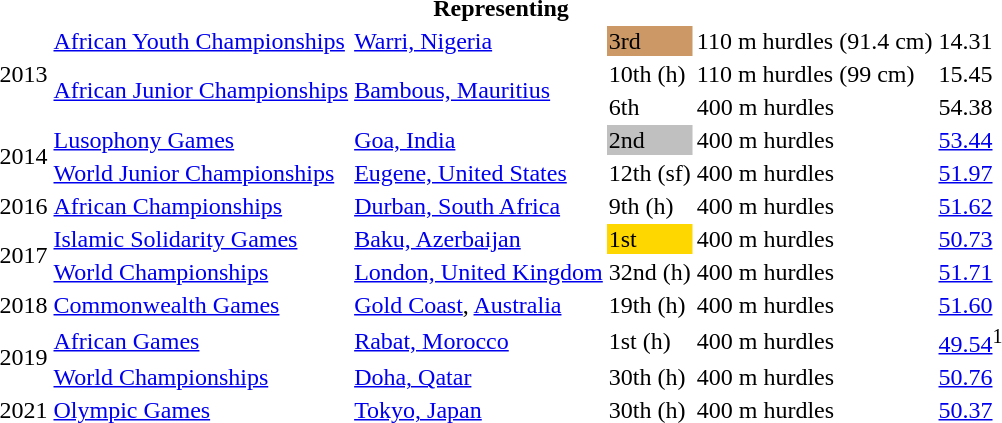<table>
<tr>
<th colspan="6">Representing </th>
</tr>
<tr>
<td rowspan=3>2013</td>
<td><a href='#'>African Youth Championships</a></td>
<td><a href='#'>Warri, Nigeria</a></td>
<td bgcolor=cc9966>3rd</td>
<td>110 m hurdles (91.4 cm)</td>
<td>14.31</td>
</tr>
<tr>
<td rowspan=2><a href='#'>African Junior Championships</a></td>
<td rowspan=2><a href='#'>Bambous, Mauritius</a></td>
<td>10th (h)</td>
<td>110 m hurdles (99 cm)</td>
<td>15.45</td>
</tr>
<tr>
<td>6th</td>
<td>400 m hurdles</td>
<td>54.38</td>
</tr>
<tr>
<td rowspan=2>2014</td>
<td><a href='#'>Lusophony Games</a></td>
<td><a href='#'>Goa, India</a></td>
<td bgcolor=silver>2nd</td>
<td>400 m hurdles</td>
<td><a href='#'>53.44</a></td>
</tr>
<tr>
<td><a href='#'>World Junior Championships</a></td>
<td><a href='#'>Eugene, United States</a></td>
<td>12th (sf)</td>
<td>400 m hurdles</td>
<td><a href='#'>51.97</a></td>
</tr>
<tr>
<td>2016</td>
<td><a href='#'>African Championships</a></td>
<td><a href='#'>Durban, South Africa</a></td>
<td>9th (h)</td>
<td>400 m hurdles</td>
<td><a href='#'>51.62</a></td>
</tr>
<tr>
<td rowspan=2>2017</td>
<td><a href='#'>Islamic Solidarity Games</a></td>
<td><a href='#'>Baku, Azerbaijan</a></td>
<td bgcolor=gold>1st</td>
<td>400 m hurdles</td>
<td><a href='#'>50.73</a></td>
</tr>
<tr>
<td><a href='#'>World Championships</a></td>
<td><a href='#'>London, United Kingdom</a></td>
<td>32nd (h)</td>
<td>400 m hurdles</td>
<td><a href='#'>51.71</a></td>
</tr>
<tr>
<td>2018</td>
<td><a href='#'>Commonwealth Games</a></td>
<td><a href='#'>Gold Coast</a>, <a href='#'>Australia</a></td>
<td>19th (h)</td>
<td>400 m hurdles</td>
<td><a href='#'>51.60</a></td>
</tr>
<tr>
<td rowspan=2>2019</td>
<td><a href='#'>African Games</a></td>
<td><a href='#'>Rabat, Morocco</a></td>
<td>1st (h)</td>
<td>400 m hurdles</td>
<td><a href='#'>49.54</a><sup>1</sup></td>
</tr>
<tr>
<td><a href='#'>World Championships</a></td>
<td><a href='#'>Doha, Qatar</a></td>
<td>30th (h)</td>
<td>400 m hurdles</td>
<td><a href='#'>50.76</a></td>
</tr>
<tr>
<td>2021</td>
<td><a href='#'>Olympic Games</a></td>
<td><a href='#'>Tokyo, Japan</a></td>
<td>30th (h)</td>
<td>400 m hurdles</td>
<td><a href='#'>50.37</a></td>
</tr>
</table>
